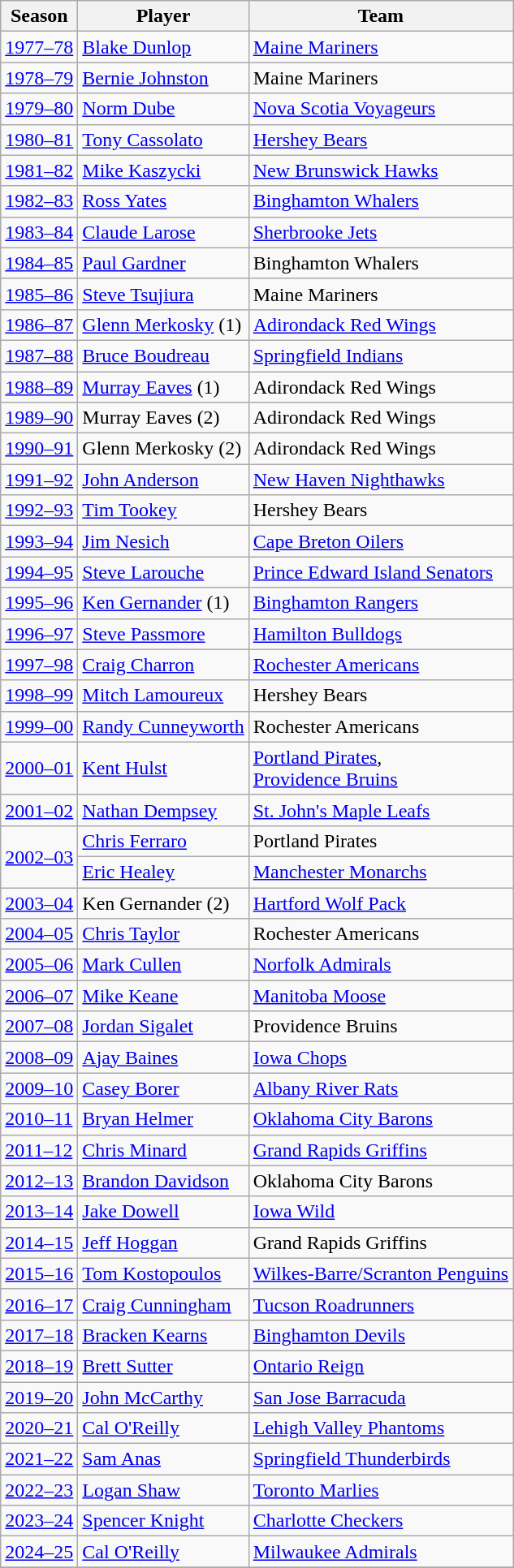<table class="wikitable sortable">
<tr>
<th>Season</th>
<th>Player</th>
<th>Team</th>
</tr>
<tr>
<td><a href='#'>1977–78</a></td>
<td><a href='#'>Blake Dunlop</a></td>
<td><a href='#'>Maine Mariners</a></td>
</tr>
<tr>
<td><a href='#'>1978–79</a></td>
<td><a href='#'>Bernie Johnston</a></td>
<td>Maine Mariners</td>
</tr>
<tr>
<td><a href='#'>1979–80</a></td>
<td><a href='#'>Norm Dube</a></td>
<td><a href='#'>Nova Scotia Voyageurs</a></td>
</tr>
<tr>
<td><a href='#'>1980–81</a></td>
<td><a href='#'>Tony Cassolato</a></td>
<td><a href='#'>Hershey Bears</a></td>
</tr>
<tr>
<td><a href='#'>1981–82</a></td>
<td><a href='#'>Mike Kaszycki</a></td>
<td><a href='#'>New Brunswick Hawks</a></td>
</tr>
<tr>
<td><a href='#'>1982–83</a></td>
<td><a href='#'>Ross Yates</a></td>
<td><a href='#'>Binghamton Whalers</a></td>
</tr>
<tr>
<td><a href='#'>1983–84</a></td>
<td><a href='#'>Claude Larose</a></td>
<td><a href='#'>Sherbrooke Jets</a></td>
</tr>
<tr>
<td><a href='#'>1984–85</a></td>
<td><a href='#'>Paul Gardner</a></td>
<td>Binghamton Whalers</td>
</tr>
<tr>
<td><a href='#'>1985–86</a></td>
<td><a href='#'>Steve Tsujiura</a></td>
<td>Maine Mariners</td>
</tr>
<tr>
<td><a href='#'>1986–87</a></td>
<td><a href='#'>Glenn Merkosky</a> (1)</td>
<td><a href='#'>Adirondack Red Wings</a></td>
</tr>
<tr>
<td><a href='#'>1987–88</a></td>
<td><a href='#'>Bruce Boudreau</a></td>
<td><a href='#'>Springfield Indians</a></td>
</tr>
<tr>
<td><a href='#'>1988–89</a></td>
<td><a href='#'>Murray Eaves</a> (1)</td>
<td>Adirondack Red Wings</td>
</tr>
<tr>
<td><a href='#'>1989–90</a></td>
<td>Murray Eaves (2)</td>
<td>Adirondack Red Wings</td>
</tr>
<tr>
<td><a href='#'>1990–91</a></td>
<td>Glenn Merkosky (2)</td>
<td>Adirondack Red Wings</td>
</tr>
<tr>
<td><a href='#'>1991–92</a></td>
<td><a href='#'>John Anderson</a></td>
<td><a href='#'>New Haven Nighthawks</a></td>
</tr>
<tr>
<td><a href='#'>1992–93</a></td>
<td><a href='#'>Tim Tookey</a></td>
<td>Hershey Bears</td>
</tr>
<tr>
<td><a href='#'>1993–94</a></td>
<td><a href='#'>Jim Nesich</a></td>
<td><a href='#'>Cape Breton Oilers</a></td>
</tr>
<tr>
<td><a href='#'>1994–95</a></td>
<td><a href='#'>Steve Larouche</a></td>
<td><a href='#'>Prince Edward Island Senators</a></td>
</tr>
<tr>
<td><a href='#'>1995–96</a></td>
<td><a href='#'>Ken Gernander</a> (1)</td>
<td><a href='#'>Binghamton Rangers</a></td>
</tr>
<tr>
<td><a href='#'>1996–97</a></td>
<td><a href='#'>Steve Passmore</a></td>
<td><a href='#'>Hamilton Bulldogs</a></td>
</tr>
<tr>
<td><a href='#'>1997–98</a></td>
<td><a href='#'>Craig Charron</a></td>
<td><a href='#'>Rochester Americans</a></td>
</tr>
<tr>
<td><a href='#'>1998–99</a></td>
<td><a href='#'>Mitch Lamoureux</a></td>
<td>Hershey Bears</td>
</tr>
<tr>
<td><a href='#'>1999–00</a></td>
<td><a href='#'>Randy Cunneyworth</a></td>
<td>Rochester Americans</td>
</tr>
<tr>
<td><a href='#'>2000–01</a></td>
<td><a href='#'>Kent Hulst</a></td>
<td><a href='#'>Portland Pirates</a>,<br><a href='#'>Providence Bruins</a></td>
</tr>
<tr>
<td><a href='#'>2001–02</a></td>
<td><a href='#'>Nathan Dempsey</a></td>
<td><a href='#'>St. John's Maple Leafs</a></td>
</tr>
<tr>
<td rowspan=2><a href='#'>2002–03</a></td>
<td><a href='#'>Chris Ferraro</a></td>
<td>Portland Pirates</td>
</tr>
<tr>
<td><a href='#'>Eric Healey</a></td>
<td><a href='#'>Manchester Monarchs</a></td>
</tr>
<tr>
<td><a href='#'>2003–04</a></td>
<td>Ken Gernander (2)</td>
<td><a href='#'>Hartford Wolf Pack</a></td>
</tr>
<tr>
<td><a href='#'>2004–05</a></td>
<td><a href='#'>Chris Taylor</a></td>
<td>Rochester Americans</td>
</tr>
<tr>
<td><a href='#'>2005–06</a></td>
<td><a href='#'>Mark Cullen</a></td>
<td><a href='#'>Norfolk Admirals</a></td>
</tr>
<tr>
<td><a href='#'>2006–07</a></td>
<td><a href='#'>Mike Keane</a></td>
<td><a href='#'>Manitoba Moose</a></td>
</tr>
<tr>
<td><a href='#'>2007–08</a></td>
<td><a href='#'>Jordan Sigalet</a></td>
<td>Providence Bruins</td>
</tr>
<tr>
<td><a href='#'>2008–09</a></td>
<td><a href='#'>Ajay Baines</a></td>
<td><a href='#'>Iowa Chops</a></td>
</tr>
<tr>
<td><a href='#'>2009–10</a></td>
<td><a href='#'>Casey Borer</a></td>
<td><a href='#'>Albany River Rats</a></td>
</tr>
<tr>
<td><a href='#'>2010–11</a></td>
<td><a href='#'>Bryan Helmer</a></td>
<td><a href='#'>Oklahoma City Barons</a></td>
</tr>
<tr>
<td><a href='#'>2011–12</a></td>
<td><a href='#'>Chris Minard</a></td>
<td><a href='#'>Grand Rapids Griffins</a></td>
</tr>
<tr>
<td><a href='#'>2012–13</a></td>
<td><a href='#'>Brandon Davidson</a></td>
<td>Oklahoma City Barons</td>
</tr>
<tr>
<td><a href='#'>2013–14</a></td>
<td><a href='#'>Jake Dowell</a></td>
<td><a href='#'>Iowa Wild</a></td>
</tr>
<tr>
<td><a href='#'>2014–15</a></td>
<td><a href='#'>Jeff Hoggan</a></td>
<td>Grand Rapids Griffins</td>
</tr>
<tr>
<td><a href='#'>2015–16</a></td>
<td><a href='#'>Tom Kostopoulos</a></td>
<td><a href='#'>Wilkes-Barre/Scranton Penguins</a></td>
</tr>
<tr>
<td><a href='#'>2016–17</a></td>
<td><a href='#'>Craig Cunningham</a></td>
<td><a href='#'>Tucson Roadrunners</a></td>
</tr>
<tr>
<td><a href='#'>2017–18</a></td>
<td><a href='#'>Bracken Kearns</a></td>
<td><a href='#'>Binghamton Devils</a></td>
</tr>
<tr>
<td><a href='#'>2018–19</a></td>
<td><a href='#'>Brett Sutter</a></td>
<td><a href='#'>Ontario Reign</a></td>
</tr>
<tr>
<td><a href='#'>2019–20</a></td>
<td><a href='#'>John McCarthy</a></td>
<td><a href='#'>San Jose Barracuda</a></td>
</tr>
<tr>
<td><a href='#'>2020–21</a></td>
<td><a href='#'>Cal O'Reilly</a></td>
<td><a href='#'>Lehigh Valley Phantoms</a></td>
</tr>
<tr>
<td><a href='#'>2021–22</a></td>
<td><a href='#'>Sam Anas</a></td>
<td><a href='#'>Springfield Thunderbirds</a></td>
</tr>
<tr>
<td><a href='#'>2022–23</a></td>
<td><a href='#'>Logan Shaw</a></td>
<td><a href='#'>Toronto Marlies</a></td>
</tr>
<tr>
<td><a href='#'>2023–24</a></td>
<td><a href='#'>Spencer Knight</a></td>
<td><a href='#'>Charlotte Checkers</a></td>
</tr>
<tr>
<td><a href='#'>2024–25</a></td>
<td><a href='#'>Cal O'Reilly</a></td>
<td><a href='#'>Milwaukee Admirals</a></td>
</tr>
<tr>
</tr>
</table>
